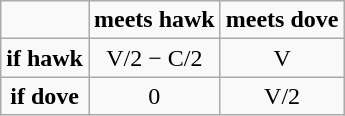<table class="wikitable" style="text-align:center">
<tr>
<td></td>
<td><strong> meets hawk </strong></td>
<td><strong> meets dove </strong></td>
</tr>
<tr>
<td><strong>if hawk</strong></td>
<td>V/2 − C/2</td>
<td>V</td>
</tr>
<tr>
<td><strong>if dove</strong></td>
<td>0</td>
<td>V/2</td>
</tr>
</table>
